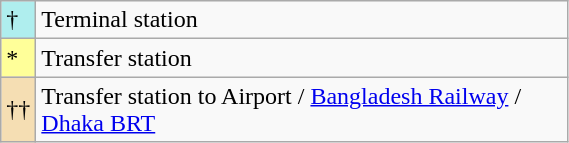<table class="wikitable" width="30%" style="text-align: left;" style=font-size:95%; width="30%">
<tr>
<td style="background-color:#AFEEEE">†</td>
<td>Terminal station</td>
</tr>
<tr>
<td style="background-color:#FFFF99">*</td>
<td>Transfer station</td>
</tr>
<tr>
<td style="background-color:#F5DEB3">††</td>
<td>Transfer station to Airport / <a href='#'>Bangladesh Railway</a> / <a href='#'>Dhaka BRT</a></td>
</tr>
</table>
